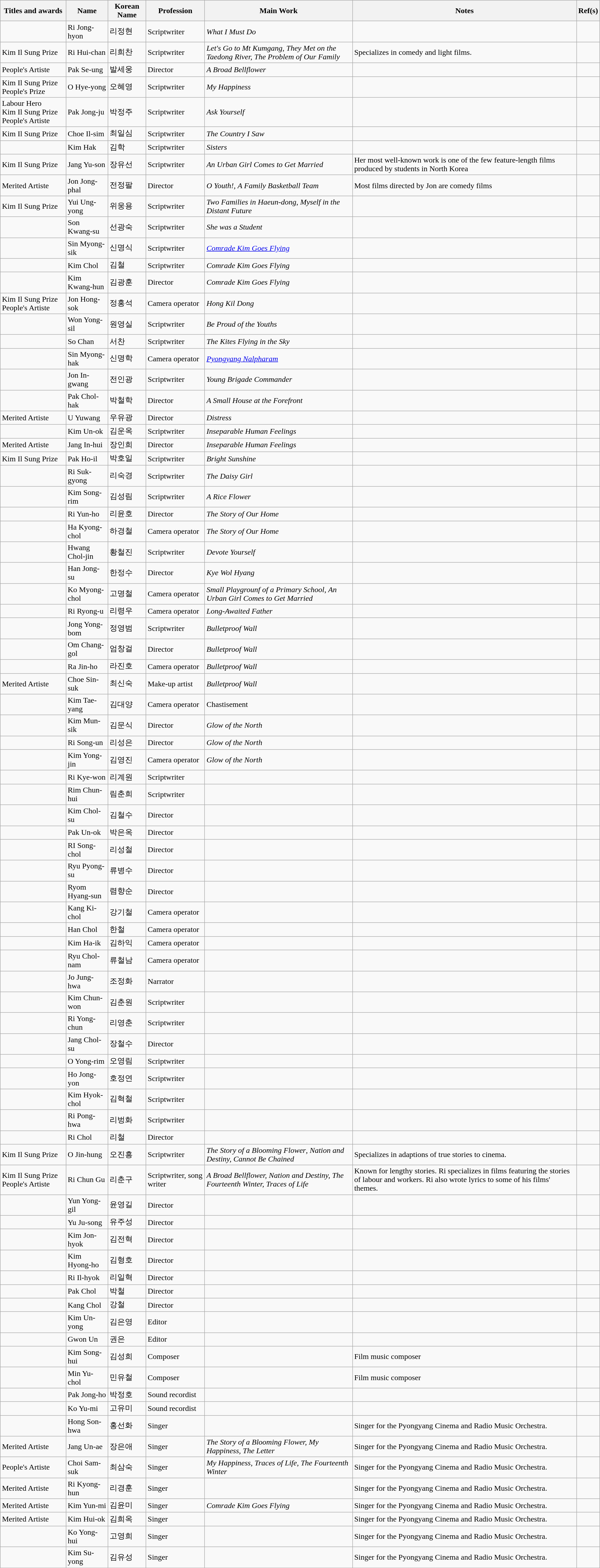<table class="wikitable">
<tr>
<th>Titles and awards</th>
<th>Name</th>
<th>Korean Name</th>
<th>Profession</th>
<th>Main Work</th>
<th>Notes</th>
<th>Ref(s)</th>
</tr>
<tr>
<td></td>
<td>Ri Jong-hyon</td>
<td>리정현</td>
<td>Scriptwriter</td>
<td><em>What I Must Do</em></td>
<td></td>
<td></td>
</tr>
<tr>
<td>Kim Il Sung Prize</td>
<td>Ri Hui-chan</td>
<td>리희찬</td>
<td>Scriptwriter</td>
<td><em>Let's Go to Mt Kumgang, They Met on the Taedong River, The Problem of Our Family</em></td>
<td>Specializes in comedy and light films.</td>
<td></td>
</tr>
<tr>
<td>People's Artiste</td>
<td>Pak Se-ung</td>
<td>발세웅</td>
<td>Director</td>
<td><em>A Broad Bellflower</em></td>
<td></td>
<td></td>
</tr>
<tr>
<td>Kim Il Sung Prize<br>People's Prize</td>
<td>O Hye-yong</td>
<td>오혜영</td>
<td>Scriptwriter</td>
<td><em>My Happiness</em></td>
<td></td>
<td></td>
</tr>
<tr>
<td>Labour Hero<br>Kim Il Sung Prize<br>People's Artiste</td>
<td>Pak Jong-ju</td>
<td>박정주</td>
<td>Scriptwriter</td>
<td><em>Ask Yourself</em></td>
<td></td>
<td></td>
</tr>
<tr>
<td>Kim Il Sung Prize</td>
<td>Choe Il-sim</td>
<td>최일심</td>
<td>Scriptwriter</td>
<td><em>The Country I Saw</em></td>
<td></td>
<td></td>
</tr>
<tr>
<td></td>
<td>Kim Hak</td>
<td>김학</td>
<td>Scriptwriter</td>
<td><em>Sisters</em></td>
<td></td>
<td></td>
</tr>
<tr>
<td>Kim Il Sung Prize</td>
<td>Jang Yu-son</td>
<td>장유선</td>
<td>Scriptwriter</td>
<td><em>An Urban Girl Comes to Get Married</em></td>
<td>Her most well-known work is one of the few feature-length films produced by students in North Korea</td>
<td></td>
</tr>
<tr>
<td>Merited Artiste</td>
<td>Jon Jong-phal</td>
<td>전정팔</td>
<td>Director</td>
<td><em>O Youth!</em>, <em>A Family Basketball Team</em></td>
<td>Most films directed by Jon are comedy films</td>
<td></td>
</tr>
<tr>
<td>Kim Il Sung Prize</td>
<td>Yui Ung-yong</td>
<td>위웅용</td>
<td>Scriptwriter</td>
<td><em>Two Families in Haeun-dong</em>, <em>Myself in the Distant Future</em></td>
<td></td>
<td></td>
</tr>
<tr>
<td></td>
<td>Son Kwang-su</td>
<td>선광숙</td>
<td>Scriptwriter</td>
<td><em>She was a Student</em></td>
<td></td>
<td></td>
</tr>
<tr>
<td></td>
<td>Sin Myong-sik</td>
<td>신명식</td>
<td>Scriptwriter</td>
<td><em><a href='#'>Comrade Kim Goes Flying</a></em></td>
<td></td>
<td></td>
</tr>
<tr>
<td></td>
<td>Kim Chol</td>
<td>김철</td>
<td>Scriptwriter</td>
<td><em>Comrade Kim Goes Flying</em></td>
<td></td>
<td></td>
</tr>
<tr>
<td></td>
<td>Kim Kwang-hun</td>
<td>김광훈</td>
<td>Director</td>
<td><em>Comrade Kim Goes Flying</em></td>
<td></td>
<td></td>
</tr>
<tr>
<td>Kim Il Sung Prize<br>People's Artiste</td>
<td>Jon Hong-sok</td>
<td>정홍석</td>
<td>Camera operator</td>
<td><em>Hong Kil Dong</em></td>
<td></td>
<td></td>
</tr>
<tr>
<td></td>
<td>Won Yong-sil</td>
<td>원영실</td>
<td>Scriptwriter</td>
<td><em>Be Proud of the Youths</em></td>
<td></td>
<td></td>
</tr>
<tr>
<td></td>
<td>So Chan</td>
<td>서찬</td>
<td>Scriptwriter</td>
<td><em>The Kites Flying in the Sky</em></td>
<td></td>
<td></td>
</tr>
<tr>
<td></td>
<td>Sin Myong-hak</td>
<td>신명학</td>
<td>Camera operator</td>
<td><em><a href='#'>Pyongyang Nalpharam</a></em></td>
<td></td>
<td></td>
</tr>
<tr>
<td></td>
<td>Jon In-gwang</td>
<td>전인광</td>
<td>Scriptwriter</td>
<td><em>Young Brigade Commander</em></td>
<td></td>
<td></td>
</tr>
<tr>
<td></td>
<td>Pak Chol-hak</td>
<td>박철학</td>
<td>Director</td>
<td><em>A Small House at the Forefront</em></td>
<td></td>
<td></td>
</tr>
<tr>
<td>Merited Artiste</td>
<td>U Yuwang</td>
<td>우유광</td>
<td>Director</td>
<td><em>Distress</em></td>
<td></td>
<td></td>
</tr>
<tr>
<td></td>
<td>Kim Un-ok</td>
<td>김운옥</td>
<td>Scriptwriter</td>
<td><em>Inseparable Human Feelings</em></td>
<td></td>
<td></td>
</tr>
<tr>
<td>Merited Artiste</td>
<td>Jang In-hui</td>
<td>장인희</td>
<td>Director</td>
<td><em>Inseparable Human Feelings</em></td>
<td></td>
<td></td>
</tr>
<tr>
<td>Kim Il Sung Prize</td>
<td>Pak Ho-il</td>
<td>박호일</td>
<td>Scriptwriter</td>
<td><em>Bright Sunshine</em></td>
<td></td>
<td></td>
</tr>
<tr>
<td></td>
<td>Ri Suk-gyong</td>
<td>리숙경</td>
<td>Scriptwriter</td>
<td><em>The Daisy Girl</em></td>
<td></td>
<td></td>
</tr>
<tr>
<td></td>
<td>Kim Song-rim</td>
<td>김성림</td>
<td>Scriptwriter</td>
<td><em>A Rice Flower</em></td>
<td></td>
<td></td>
</tr>
<tr>
<td></td>
<td>Ri Yun-ho</td>
<td>리윤호</td>
<td>Director</td>
<td><em>The Story of Our Home</em></td>
<td></td>
<td></td>
</tr>
<tr>
<td></td>
<td>Ha Kyong-chol</td>
<td>하경철</td>
<td>Camera operator</td>
<td><em>The Story of Our Home</em></td>
<td></td>
<td></td>
</tr>
<tr>
<td></td>
<td>Hwang Chol-jin</td>
<td>황철진</td>
<td>Scriptwriter</td>
<td><em>Devote Yourself</em></td>
<td></td>
<td></td>
</tr>
<tr>
<td></td>
<td>Han Jong-su</td>
<td>한정수</td>
<td>Director</td>
<td><em>Kye Wol Hyang</em></td>
<td></td>
<td></td>
</tr>
<tr>
<td></td>
<td>Ko Myong-chol</td>
<td>고명철</td>
<td>Camera operator</td>
<td><em>Small Playgrounf of a Primary School</em>, <em>An Urban Girl Comes to Get Married</em></td>
<td></td>
<td></td>
</tr>
<tr>
<td></td>
<td>Ri Ryong-u</td>
<td>리령우</td>
<td>Camera operator</td>
<td><em>Long-Awaited Father</em></td>
<td></td>
<td></td>
</tr>
<tr>
<td></td>
<td>Jong Yong-bom</td>
<td>정영범</td>
<td>Scriptwriter</td>
<td><em>Bulletproof Wall</em></td>
<td></td>
<td></td>
</tr>
<tr>
<td></td>
<td>Om Chang-gol</td>
<td>엄창걸</td>
<td>Director</td>
<td><em>Bulletproof Wall</em></td>
<td></td>
<td></td>
</tr>
<tr>
<td></td>
<td>Ra Jin-ho</td>
<td>라진호</td>
<td>Camera operator</td>
<td><em>Bulletproof Wall</em></td>
<td></td>
<td></td>
</tr>
<tr>
<td>Merited Artiste</td>
<td>Choe Sin-suk</td>
<td>최신숙</td>
<td>Make-up artist</td>
<td><em>Bulletproof Wall</em></td>
<td></td>
<td></td>
</tr>
<tr>
<td></td>
<td>Kim Tae-yang</td>
<td>김대양</td>
<td>Camera operator</td>
<td>Chastisement</td>
<td></td>
<td></td>
</tr>
<tr>
<td></td>
<td>Kim Mun-sik</td>
<td>김문식</td>
<td>Director</td>
<td><em>Glow of the North</em></td>
<td></td>
<td></td>
</tr>
<tr>
<td></td>
<td>Ri Song-un</td>
<td>리성은</td>
<td>Director</td>
<td><em>Glow of the North</em></td>
<td></td>
<td></td>
</tr>
<tr>
<td></td>
<td>Kim Yong-jin</td>
<td>김영진</td>
<td>Camera operator</td>
<td><em>Glow of the North</em></td>
<td></td>
<td></td>
</tr>
<tr>
<td></td>
<td>Ri Kye-won</td>
<td>리계원</td>
<td>Scriptwriter</td>
<td></td>
<td></td>
<td></td>
</tr>
<tr>
<td></td>
<td>Rim Chun-hui</td>
<td>림춘희</td>
<td>Scriptwriter</td>
<td></td>
<td></td>
<td></td>
</tr>
<tr>
<td></td>
<td>Kim Chol-su</td>
<td>김철수</td>
<td>Director</td>
<td></td>
<td></td>
<td></td>
</tr>
<tr>
<td></td>
<td>Pak Un-ok</td>
<td>박은옥</td>
<td>Director</td>
<td></td>
<td></td>
<td></td>
</tr>
<tr>
<td></td>
<td>RI Song-chol</td>
<td>리성철</td>
<td>Director</td>
<td></td>
<td></td>
<td></td>
</tr>
<tr>
<td></td>
<td>Ryu Pyong-su</td>
<td>류병수</td>
<td>Director</td>
<td></td>
<td></td>
<td></td>
</tr>
<tr>
<td></td>
<td>Ryom Hyang-sun</td>
<td>렴향순</td>
<td>Director</td>
<td></td>
<td></td>
<td></td>
</tr>
<tr>
<td></td>
<td>Kang Ki-chol</td>
<td>강기철</td>
<td>Camera operator</td>
<td></td>
<td></td>
<td></td>
</tr>
<tr>
<td></td>
<td>Han Chol</td>
<td>한철</td>
<td>Camera operator</td>
<td></td>
<td></td>
<td></td>
</tr>
<tr>
<td></td>
<td>Kim Ha-ik</td>
<td>김하익</td>
<td>Camera operator</td>
<td></td>
<td></td>
<td></td>
</tr>
<tr>
<td></td>
<td>Ryu Chol-nam</td>
<td>류철남</td>
<td>Camera operator</td>
<td></td>
<td></td>
<td></td>
</tr>
<tr>
<td></td>
<td>Jo Jung-hwa</td>
<td>조정화</td>
<td>Narrator</td>
<td></td>
<td></td>
<td></td>
</tr>
<tr>
<td></td>
<td>Kim Chun-won</td>
<td>김춘원</td>
<td>Scriptwriter</td>
<td></td>
<td></td>
<td></td>
</tr>
<tr>
<td></td>
<td>Ri Yong-chun</td>
<td>리영춘</td>
<td>Scriptwriter</td>
<td></td>
<td></td>
<td></td>
</tr>
<tr>
<td></td>
<td>Jang Chol-su</td>
<td>장철수</td>
<td>Director</td>
<td></td>
<td></td>
<td></td>
</tr>
<tr>
<td></td>
<td>O Yong-rim</td>
<td>오영림</td>
<td>Scriptwriter</td>
<td></td>
<td></td>
<td></td>
</tr>
<tr>
<td></td>
<td>Ho Jong-yon</td>
<td>호정연</td>
<td>Scriptwriter</td>
<td></td>
<td></td>
<td></td>
</tr>
<tr>
<td></td>
<td>Kim Hyok-chol</td>
<td>김혁철</td>
<td>Scriptwriter</td>
<td></td>
<td></td>
<td></td>
</tr>
<tr>
<td></td>
<td>Ri Pong-hwa</td>
<td>리벙화</td>
<td>Scriptwriter</td>
<td></td>
<td></td>
<td></td>
</tr>
<tr>
<td></td>
<td>Ri Chol</td>
<td>리철</td>
<td>Director</td>
<td></td>
<td></td>
<td></td>
</tr>
<tr>
<td>Kim Il Sung Prize</td>
<td>O Jin-hung</td>
<td>오진흥</td>
<td>Scriptwriter</td>
<td><em>The Story of a Blooming Flower</em>, <em>Nation and Destiny, Cannot Be Chained</em></td>
<td>Specializes in adaptions of true stories to cinema.</td>
<td></td>
</tr>
<tr>
<td>Kim Il Sung Prize People's Artiste</td>
<td>Ri Chun Gu</td>
<td>리춘구</td>
<td>Scriptwriter, song writer</td>
<td><em>A Broad Bellflower, Nation and Destiny, The Fourteenth Winter, Traces of Life</em></td>
<td>Known for lengthy stories. Ri specializes in films featuring the stories of labour and workers. Ri also wrote lyrics to some of his films' themes.</td>
<td></td>
</tr>
<tr>
<td></td>
<td>Yun Yong-gil</td>
<td>윤영길</td>
<td>Director</td>
<td></td>
<td></td>
<td></td>
</tr>
<tr>
<td></td>
<td>Yu Ju-song</td>
<td>유주성</td>
<td>Director</td>
<td></td>
<td></td>
<td></td>
</tr>
<tr>
<td></td>
<td>Kim Jon-hyok</td>
<td>김전혁</td>
<td>Director</td>
<td></td>
<td></td>
<td></td>
</tr>
<tr>
<td></td>
<td>Kim Hyong-ho</td>
<td>김형호</td>
<td>Director</td>
<td></td>
<td></td>
<td></td>
</tr>
<tr>
<td></td>
<td>Ri Il-hyok</td>
<td>리일혁</td>
<td>Director</td>
<td></td>
<td></td>
<td></td>
</tr>
<tr>
<td></td>
<td>Pak Chol</td>
<td>박철</td>
<td>Director</td>
<td></td>
<td></td>
<td></td>
</tr>
<tr>
<td></td>
<td>Kang Chol</td>
<td>강철</td>
<td>Director</td>
<td></td>
<td></td>
<td></td>
</tr>
<tr>
<td></td>
<td>Kim Un-yong</td>
<td>김은영</td>
<td>Editor</td>
<td></td>
<td></td>
<td></td>
</tr>
<tr>
<td></td>
<td>Gwon Un</td>
<td>권은</td>
<td>Editor</td>
<td></td>
<td></td>
<td></td>
</tr>
<tr>
<td></td>
<td>Kim Song-hui</td>
<td>김성희</td>
<td>Composer</td>
<td></td>
<td>Film music composer</td>
<td></td>
</tr>
<tr>
<td></td>
<td>Min Yu-chol</td>
<td>민유철</td>
<td>Composer</td>
<td></td>
<td>Film music composer</td>
<td></td>
</tr>
<tr>
<td></td>
<td>Pak Jong-ho</td>
<td>박정호</td>
<td>Sound recordist</td>
<td></td>
<td></td>
<td></td>
</tr>
<tr>
<td></td>
<td>Ko Yu-mi</td>
<td>고유미</td>
<td>Sound recordist</td>
<td></td>
<td></td>
<td></td>
</tr>
<tr>
<td></td>
<td>Hong Son-hwa</td>
<td>홍선화</td>
<td>Singer</td>
<td></td>
<td>Singer for the Pyongyang Cinema and Radio Music Orchestra.</td>
<td></td>
</tr>
<tr>
<td>Merited Artiste</td>
<td>Jang Un-ae</td>
<td>장은애</td>
<td>Singer</td>
<td><em>The Story of a Blooming Flower, My Happiness, The Letter</em></td>
<td>Singer for the Pyongyang Cinema and Radio Music Orchestra.</td>
<td></td>
</tr>
<tr>
<td>People's Artiste</td>
<td>Choi Sam-suk</td>
<td>최삼숙</td>
<td>Singer</td>
<td><em>My Happiness, Traces of Life, The Fourteenth Winter</em></td>
<td>Singer for the Pyongyang Cinema and Radio Music Orchestra.</td>
<td></td>
</tr>
<tr>
<td>Merited Artiste</td>
<td>Ri Kyong-hun</td>
<td>리경훈</td>
<td>Singer</td>
<td></td>
<td>Singer for the Pyongyang Cinema and Radio Music Orchestra.</td>
<td></td>
</tr>
<tr>
<td>Merited Artiste</td>
<td>Kim Yun-mi</td>
<td>김윤미</td>
<td>Singer</td>
<td><em>Comrade Kim Goes Flying</em></td>
<td>Singer for the Pyongyang Cinema and Radio Music Orchestra.</td>
<td></td>
</tr>
<tr>
<td>Merited Artiste</td>
<td>Kim Hui-ok</td>
<td>김희옥</td>
<td>Singer</td>
<td></td>
<td>Singer for the Pyongyang Cinema and Radio Music Orchestra.</td>
<td></td>
</tr>
<tr>
<td></td>
<td>Ko Yong-hui</td>
<td>고영희</td>
<td>Singer</td>
<td></td>
<td>Singer for the Pyongyang Cinema and Radio Music Orchestra.</td>
<td></td>
</tr>
<tr>
<td></td>
<td>Kim Su-yong</td>
<td>김유성</td>
<td>Singer</td>
<td></td>
<td>Singer for the Pyongyang Cinema and Radio Music Orchestra.</td>
<td></td>
</tr>
</table>
